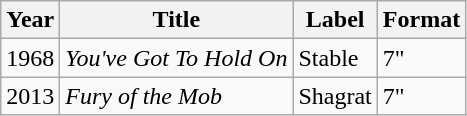<table class="wikitable">
<tr>
<th>Year</th>
<th>Title</th>
<th>Label</th>
<th>Format</th>
</tr>
<tr>
<td>1968</td>
<td><em>You've Got To Hold On</em></td>
<td>Stable</td>
<td>7"</td>
</tr>
<tr>
<td>2013</td>
<td><em>Fury of the Mob</em></td>
<td>Shagrat</td>
<td>7"</td>
</tr>
</table>
